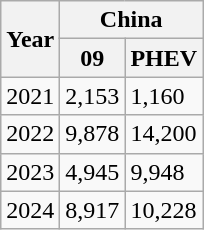<table class="wikitable">
<tr>
<th rowspan="2">Year</th>
<th colspan="2">China</th>
</tr>
<tr>
<th>09</th>
<th>PHEV</th>
</tr>
<tr>
<td>2021</td>
<td>2,153</td>
<td>1,160</td>
</tr>
<tr>
<td>2022</td>
<td>9,878</td>
<td>14,200</td>
</tr>
<tr>
<td>2023</td>
<td>4,945</td>
<td>9,948</td>
</tr>
<tr>
<td>2024</td>
<td>8,917</td>
<td>10,228</td>
</tr>
</table>
